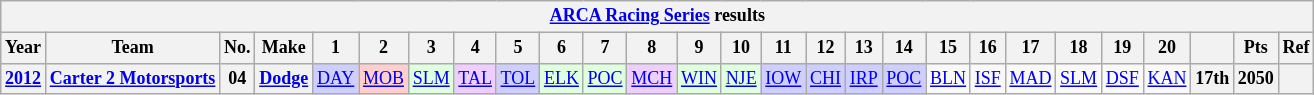<table class="wikitable" style="text-align:center; font-size:75%">
<tr>
<th colspan=48><a href='#'>ARCA Racing Series</a> results</th>
</tr>
<tr>
<th>Year</th>
<th>Team</th>
<th>No.</th>
<th>Make</th>
<th>1</th>
<th>2</th>
<th>3</th>
<th>4</th>
<th>5</th>
<th>6</th>
<th>7</th>
<th>8</th>
<th>9</th>
<th>10</th>
<th>11</th>
<th>12</th>
<th>13</th>
<th>14</th>
<th>15</th>
<th>16</th>
<th>17</th>
<th>18</th>
<th>19</th>
<th>20</th>
<th></th>
<th>Pts</th>
<th>Ref</th>
</tr>
<tr>
<th><a href='#'>2012</a></th>
<th><a href='#'>Carter 2 Motorsports</a></th>
<th>04</th>
<th><a href='#'>Dodge</a></th>
<td style="background:#CFCFFF;"><a href='#'>DAY</a><br></td>
<td style="background:#FFCFCF;"><a href='#'>MOB</a><br></td>
<td style="background:#DFFFDF;"><a href='#'>SLM</a><br></td>
<td style="background:#EFCFFF;"><a href='#'>TAL</a><br></td>
<td style="background:#CFCFFF;"><a href='#'>TOL</a><br></td>
<td style="background:#DFFFDF;"><a href='#'>ELK</a><br></td>
<td style="background:#DFFFDF;"><a href='#'>POC</a><br></td>
<td style="background:#EFCFFF;"><a href='#'>MCH</a><br></td>
<td style="background:#DFFFDF;"><a href='#'>WIN</a><br></td>
<td style="background:#DFFFDF;"><a href='#'>NJE</a><br></td>
<td style="background:#CFCFFF;"><a href='#'>IOW</a><br></td>
<td style="background:#CFCFFF;"><a href='#'>CHI</a><br></td>
<td style="background:#CFCFFF;"><a href='#'>IRP</a><br></td>
<td style="background:#CFCFFF;"><a href='#'>POC</a><br></td>
<td><a href='#'>BLN</a></td>
<td><a href='#'>ISF</a></td>
<td><a href='#'>MAD</a></td>
<td><a href='#'>SLM</a></td>
<td><a href='#'>DSF</a></td>
<td><a href='#'>KAN</a></td>
<th>17th</th>
<th>2050</th>
<th></th>
</tr>
</table>
